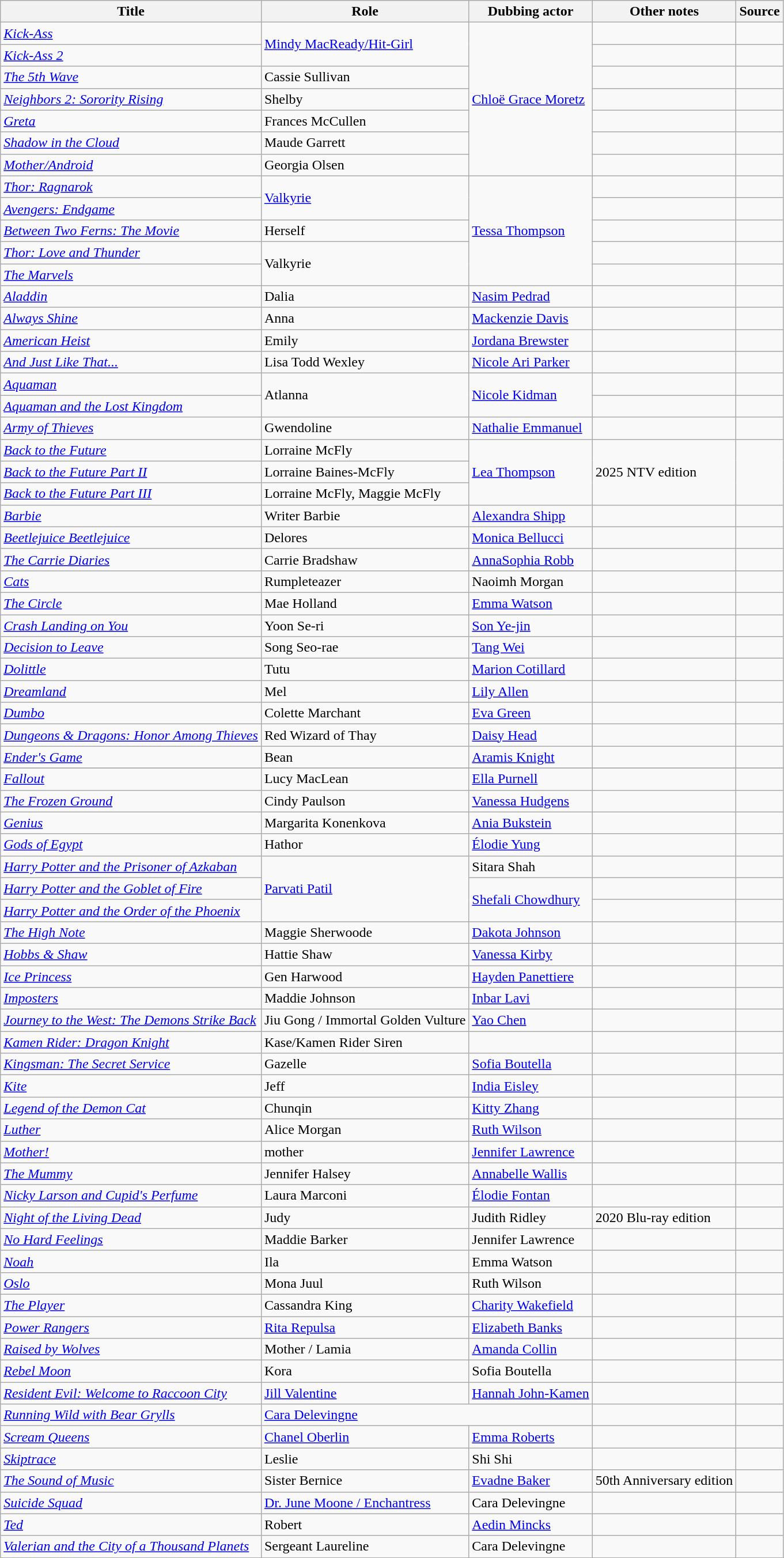<table class="wikitable">
<tr>
<th>Title</th>
<th>Role</th>
<th>Dubbing actor</th>
<th>Other notes</th>
<th>Source</th>
</tr>
<tr>
<td><em><a href='#'>Kick-Ass</a></em></td>
<td rowspan="2"><a href='#'>Mindy MacReady/Hit-Girl</a></td>
<td rowspan="7"><a href='#'>Chloë Grace Moretz</a></td>
<td></td>
<td></td>
</tr>
<tr>
<td><em><a href='#'>Kick-Ass 2</a></em></td>
<td></td>
<td></td>
</tr>
<tr>
<td><em><a href='#'>The 5th Wave</a></em></td>
<td>Cassie Sullivan</td>
<td></td>
<td></td>
</tr>
<tr>
<td><em><a href='#'>Neighbors 2: Sorority Rising</a></em></td>
<td>Shelby</td>
<td></td>
<td></td>
</tr>
<tr>
<td><em><a href='#'>Greta</a></em></td>
<td>Frances McCullen</td>
<td></td>
<td></td>
</tr>
<tr>
<td><em><a href='#'>Shadow in the Cloud</a></em></td>
<td>Maude Garrett</td>
<td></td>
<td></td>
</tr>
<tr>
<td><em><a href='#'>Mother/Android</a></em></td>
<td>Georgia Olsen</td>
<td></td>
<td></td>
</tr>
<tr>
<td><em><a href='#'>Thor: Ragnarok</a></em></td>
<td rowspan="2"><a href='#'>Valkyrie</a></td>
<td rowspan="5"><a href='#'>Tessa Thompson</a></td>
<td></td>
<td></td>
</tr>
<tr>
<td><em><a href='#'>Avengers: Endgame</a></em></td>
<td></td>
<td></td>
</tr>
<tr>
<td><em><a href='#'>Between Two Ferns: The Movie</a></em></td>
<td>Herself</td>
<td></td>
<td></td>
</tr>
<tr>
<td><em><a href='#'>Thor: Love and Thunder</a></em></td>
<td rowspan="2">Valkyrie</td>
<td></td>
<td></td>
</tr>
<tr>
<td><em><a href='#'>The Marvels</a></em></td>
<td></td>
<td></td>
</tr>
<tr>
<td><em><a href='#'>Aladdin</a></em></td>
<td>Dalia</td>
<td><a href='#'>Nasim Pedrad</a></td>
<td></td>
<td></td>
</tr>
<tr>
<td><em><a href='#'>Always Shine</a></em></td>
<td>Anna</td>
<td><a href='#'>Mackenzie Davis</a></td>
<td></td>
<td></td>
</tr>
<tr>
<td><em><a href='#'>American Heist</a></em></td>
<td>Emily</td>
<td><a href='#'>Jordana Brewster</a></td>
<td></td>
<td></td>
</tr>
<tr>
<td><em><a href='#'>And Just Like That...</a></em></td>
<td>Lisa Todd Wexley</td>
<td><a href='#'>Nicole Ari Parker</a></td>
<td></td>
<td></td>
</tr>
<tr>
<td><em><a href='#'>Aquaman</a></em></td>
<td rowspan="2">Atlanna</td>
<td rowspan="2"><a href='#'>Nicole Kidman</a></td>
<td></td>
<td></td>
</tr>
<tr>
<td><em><a href='#'>Aquaman and the Lost Kingdom</a></em></td>
<td></td>
<td></td>
</tr>
<tr>
<td><em><a href='#'>Army of Thieves</a></em></td>
<td>Gwendoline</td>
<td><a href='#'>Nathalie Emmanuel</a></td>
<td></td>
<td></td>
</tr>
<tr>
<td><em><a href='#'>Back to the Future</a></em></td>
<td>Lorraine McFly</td>
<td rowspan="3"><a href='#'>Lea Thompson</a></td>
<td rowspan="3">2025 NTV edition</td>
<td rowspan="3"></td>
</tr>
<tr>
<td><em><a href='#'>Back to the Future Part II</a></em></td>
<td>Lorraine Baines-McFly</td>
</tr>
<tr>
<td><em><a href='#'>Back to the Future Part III</a></em></td>
<td>Lorraine McFly, Maggie McFly</td>
</tr>
<tr>
<td><em><a href='#'>Barbie</a></em></td>
<td>Writer Barbie</td>
<td><a href='#'>Alexandra Shipp</a></td>
<td></td>
<td></td>
</tr>
<tr>
<td><em><a href='#'>Beetlejuice Beetlejuice</a></em></td>
<td>Delores</td>
<td><a href='#'>Monica Bellucci</a></td>
<td></td>
<td></td>
</tr>
<tr>
<td><em><a href='#'>The Carrie Diaries</a></em></td>
<td>Carrie Bradshaw</td>
<td><a href='#'>AnnaSophia Robb</a></td>
<td></td>
<td></td>
</tr>
<tr>
<td><em><a href='#'>Cats</a></em></td>
<td>Rumpleteazer</td>
<td>Naoimh Morgan</td>
<td></td>
<td></td>
</tr>
<tr>
<td><em><a href='#'>The Circle</a></em></td>
<td>Mae Holland</td>
<td><a href='#'>Emma Watson</a></td>
<td></td>
<td></td>
</tr>
<tr>
<td><em><a href='#'>Crash Landing on You</a></em></td>
<td>Yoon Se-ri</td>
<td><a href='#'>Son Ye-jin</a></td>
<td></td>
<td></td>
</tr>
<tr>
<td><em><a href='#'>Decision to Leave</a></em></td>
<td>Song Seo-rae</td>
<td><a href='#'>Tang Wei</a></td>
<td></td>
<td></td>
</tr>
<tr>
<td><em><a href='#'>Dolittle</a></em></td>
<td>Tutu</td>
<td><a href='#'>Marion Cotillard</a></td>
<td></td>
<td></td>
</tr>
<tr>
<td><em><a href='#'>Dreamland</a></em></td>
<td>Mel</td>
<td><a href='#'>Lily Allen</a></td>
<td></td>
<td></td>
</tr>
<tr>
<td><em><a href='#'>Dumbo</a></em></td>
<td>Colette Marchant</td>
<td><a href='#'>Eva Green</a></td>
<td></td>
<td></td>
</tr>
<tr>
<td><em><a href='#'>Dungeons & Dragons: Honor Among Thieves</a></em></td>
<td>Red Wizard of Thay</td>
<td><a href='#'>Daisy Head</a></td>
<td></td>
<td></td>
</tr>
<tr>
<td><em><a href='#'>Ender's Game</a></em></td>
<td>Bean</td>
<td><a href='#'>Aramis Knight</a></td>
<td></td>
<td></td>
</tr>
<tr>
</tr>
<tr>
<td><em><a href='#'>Fallout</a></em></td>
<td>Lucy MacLean</td>
<td><a href='#'>Ella Purnell</a></td>
<td></td>
<td></td>
</tr>
<tr>
<td><em><a href='#'>The Frozen Ground</a></em></td>
<td>Cindy Paulson</td>
<td><a href='#'>Vanessa Hudgens</a></td>
<td></td>
<td></td>
</tr>
<tr>
<td><em><a href='#'>Genius</a></em></td>
<td>Margarita Konenkova</td>
<td><a href='#'>Ania Bukstein</a></td>
<td></td>
<td></td>
</tr>
<tr>
<td><em><a href='#'>Gods of Egypt</a></em></td>
<td>Hathor</td>
<td><a href='#'>Élodie Yung</a></td>
<td></td>
<td></td>
</tr>
<tr>
<td><em><a href='#'>Harry Potter and the Prisoner of Azkaban</a></em></td>
<td rowspan="3"><a href='#'>Parvati Patil</a></td>
<td>Sitara Shah</td>
<td></td>
<td></td>
</tr>
<tr>
<td><em><a href='#'>Harry Potter and the Goblet of Fire</a></em></td>
<td rowspan="2"><a href='#'>Shefali Chowdhury</a></td>
<td></td>
<td></td>
</tr>
<tr>
<td><em><a href='#'>Harry Potter and the Order of the Phoenix</a></em></td>
<td></td>
<td></td>
</tr>
<tr>
<td><em><a href='#'>The High Note</a></em></td>
<td>Maggie Sherwoode</td>
<td><a href='#'>Dakota Johnson</a></td>
<td></td>
<td></td>
</tr>
<tr>
<td><em><a href='#'>Hobbs & Shaw</a></em></td>
<td>Hattie Shaw</td>
<td><a href='#'>Vanessa Kirby</a></td>
<td></td>
<td></td>
</tr>
<tr>
<td><em><a href='#'>Ice Princess</a></em></td>
<td>Gen Harwood</td>
<td><a href='#'>Hayden Panettiere</a></td>
<td></td>
<td></td>
</tr>
<tr>
<td><em><a href='#'>Imposters</a></em></td>
<td>Maddie Johnson</td>
<td><a href='#'>Inbar Lavi</a></td>
<td></td>
<td></td>
</tr>
<tr>
<td><em><a href='#'>Journey to the West: The Demons Strike Back</a></em></td>
<td>Jiu Gong / Immortal Golden Vulture</td>
<td><a href='#'>Yao Chen</a></td>
<td></td>
<td></td>
</tr>
<tr>
<td><em><a href='#'>Kamen Rider: Dragon Knight</a></em></td>
<td>Kase/Kamen Rider Siren</td>
<td></td>
<td></td>
<td></td>
</tr>
<tr>
<td><em><a href='#'>Kingsman: The Secret Service</a></em></td>
<td>Gazelle</td>
<td><a href='#'>Sofia Boutella</a></td>
<td></td>
<td></td>
</tr>
<tr>
<td><em><a href='#'>Kite</a></em></td>
<td>Jeff</td>
<td><a href='#'>India Eisley</a></td>
<td></td>
<td></td>
</tr>
<tr>
<td><em><a href='#'>Legend of the Demon Cat</a></em></td>
<td>Chunqin</td>
<td><a href='#'>Kitty Zhang</a></td>
<td></td>
<td></td>
</tr>
<tr>
<td><em><a href='#'>Luther</a></em></td>
<td>Alice Morgan</td>
<td><a href='#'>Ruth Wilson</a></td>
<td></td>
<td></td>
</tr>
<tr>
<td><em><a href='#'>Mother!</a></em></td>
<td>mother</td>
<td><a href='#'>Jennifer Lawrence</a></td>
<td></td>
<td></td>
</tr>
<tr>
<td><em><a href='#'>The Mummy</a></em></td>
<td>Jennifer Halsey</td>
<td><a href='#'>Annabelle Wallis</a></td>
<td></td>
<td></td>
</tr>
<tr>
<td><em><a href='#'>Nicky Larson and Cupid's Perfume</a></em></td>
<td>Laura Marconi</td>
<td><a href='#'>Élodie Fontan</a></td>
<td></td>
<td></td>
</tr>
<tr>
<td><em><a href='#'>Night of the Living Dead</a></em></td>
<td>Judy</td>
<td>Judith Ridley</td>
<td>2020 Blu-ray edition</td>
<td></td>
</tr>
<tr>
<td><em><a href='#'>No Hard Feelings</a></em></td>
<td>Maddie Barker</td>
<td>Jennifer Lawrence</td>
<td></td>
<td></td>
</tr>
<tr>
<td><em><a href='#'>Noah</a></em></td>
<td>Ila</td>
<td>Emma Watson</td>
<td></td>
<td></td>
</tr>
<tr>
<td><em><a href='#'>Oslo</a></em></td>
<td>Mona Juul</td>
<td>Ruth Wilson</td>
<td></td>
<td></td>
</tr>
<tr>
<td><em><a href='#'>The Player</a></em></td>
<td>Cassandra King</td>
<td><a href='#'>Charity Wakefield</a></td>
<td></td>
<td></td>
</tr>
<tr>
<td><em><a href='#'>Power Rangers</a></em></td>
<td><a href='#'>Rita Repulsa</a></td>
<td><a href='#'>Elizabeth Banks</a></td>
<td></td>
<td></td>
</tr>
<tr>
<td><em><a href='#'>Raised by Wolves</a></em></td>
<td>Mother / Lamia</td>
<td><a href='#'>Amanda Collin</a></td>
<td></td>
<td></td>
</tr>
<tr>
<td><em><a href='#'>Rebel Moon</a></em></td>
<td>Kora</td>
<td>Sofia Boutella</td>
<td></td>
<td></td>
</tr>
<tr>
<td><em><a href='#'>Resident Evil: Welcome to Raccoon City</a></em></td>
<td><a href='#'>Jill Valentine</a></td>
<td><a href='#'>Hannah John-Kamen</a></td>
<td></td>
<td></td>
</tr>
<tr>
<td><em><a href='#'>Running Wild with Bear Grylls</a></em></td>
<td colspan="2"><a href='#'>Cara Delevingne</a></td>
<td></td>
<td></td>
</tr>
<tr>
<td><em><a href='#'>Scream Queens</a></em></td>
<td><a href='#'>Chanel Oberlin</a></td>
<td><a href='#'>Emma Roberts</a></td>
<td></td>
<td></td>
</tr>
<tr>
<td><em><a href='#'>Skiptrace</a></em></td>
<td>Leslie</td>
<td>Shi Shi</td>
<td></td>
<td></td>
</tr>
<tr>
<td><em><a href='#'>The Sound of Music</a></em></td>
<td>Sister Bernice</td>
<td><a href='#'>Evadne Baker</a></td>
<td>50th Anniversary edition</td>
<td></td>
</tr>
<tr>
<td><em><a href='#'>Suicide Squad</a></em></td>
<td><a href='#'>Dr. June Moone / Enchantress</a></td>
<td>Cara Delevingne</td>
<td></td>
<td></td>
</tr>
<tr>
<td><em><a href='#'>Ted</a></em></td>
<td>Robert</td>
<td><a href='#'>Aedin Mincks</a></td>
<td></td>
<td></td>
</tr>
<tr>
<td><em><a href='#'>Valerian and the City of a Thousand Planets</a></em></td>
<td>Sergeant Laureline</td>
<td>Cara Delevingne</td>
<td></td>
<td></td>
</tr>
<tr>
</tr>
</table>
